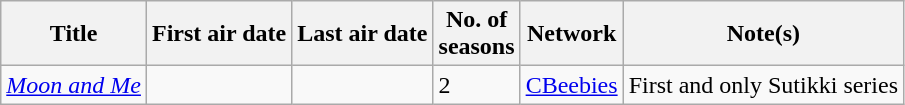<table class="wikitable sortable">
<tr>
<th>Title</th>
<th>First air date</th>
<th>Last air date</th>
<th>No. of<br>seasons</th>
<th>Network</th>
<th class="unsortable">Note(s)</th>
</tr>
<tr>
<td><em><a href='#'>Moon and Me</a></em></td>
<td></td>
<td></td>
<td>2</td>
<td><a href='#'>CBeebies</a></td>
<td>First and only Sutikki series</td>
</tr>
</table>
